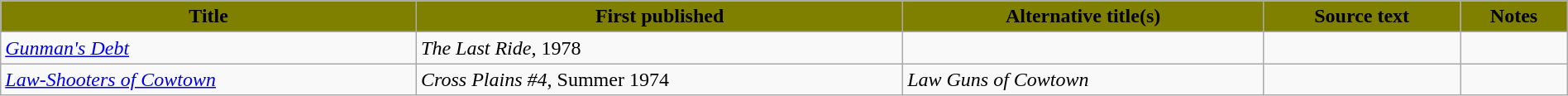<table class="wikitable" width="100%">
<tr>
<th style="background:#808000;">Title</th>
<th style="background:#808000;">First published</th>
<th style="background:#808000;">Alternative title(s)</th>
<th style="background:#808000;">Source text</th>
<th style="background:#808000;">Notes</th>
</tr>
<tr>
<td><em><a href='#'>Gunman's Debt</a></em></td>
<td><em>The Last Ride</em>, 1978</td>
<td></td>
<td></td>
<td></td>
</tr>
<tr>
<td><em><a href='#'>Law-Shooters of Cowtown</a></em></td>
<td><em>Cross Plains #4</em>, Summer 1974</td>
<td><em>Law Guns of Cowtown</em></td>
<td></td>
<td></td>
</tr>
</table>
